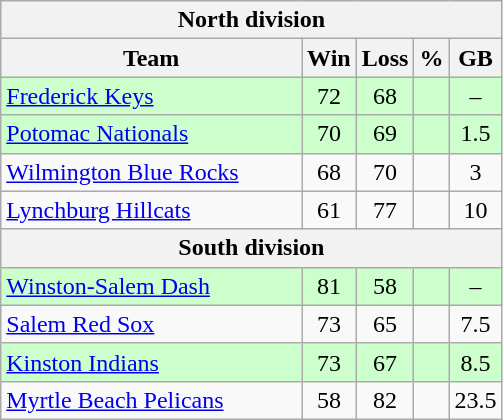<table class="wikitable">
<tr>
<th colspan="5">North division</th>
</tr>
<tr>
<th width="60%">Team</th>
<th>Win</th>
<th>Loss</th>
<th>%</th>
<th>GB</th>
</tr>
<tr align=center bgcolor=ccffcc>
<td align=left><a href='#'>Frederick Keys</a></td>
<td>72</td>
<td>68</td>
<td></td>
<td>–</td>
</tr>
<tr align=center bgcolor=ccffcc>
<td align=left><a href='#'>Potomac Nationals</a></td>
<td>70</td>
<td>69</td>
<td></td>
<td>1.5</td>
</tr>
<tr align=center>
<td align=left><a href='#'>Wilmington Blue Rocks</a></td>
<td>68</td>
<td>70</td>
<td></td>
<td>3</td>
</tr>
<tr align=center>
<td align=left><a href='#'>Lynchburg Hillcats</a></td>
<td>61</td>
<td>77</td>
<td></td>
<td>10</td>
</tr>
<tr>
<th colspan="5">South division</th>
</tr>
<tr align=center bgcolor=ccffcc>
<td align=left><a href='#'>Winston-Salem Dash</a></td>
<td>81</td>
<td>58</td>
<td></td>
<td>–</td>
</tr>
<tr align=center>
<td align=left><a href='#'>Salem Red Sox</a></td>
<td>73</td>
<td>65</td>
<td></td>
<td>7.5</td>
</tr>
<tr align=center bgcolor=ccffcc>
<td align=left><a href='#'>Kinston Indians</a></td>
<td>73</td>
<td>67</td>
<td></td>
<td>8.5</td>
</tr>
<tr align=center>
<td align=left><a href='#'>Myrtle Beach Pelicans</a></td>
<td>58</td>
<td>82</td>
<td></td>
<td>23.5</td>
</tr>
</table>
